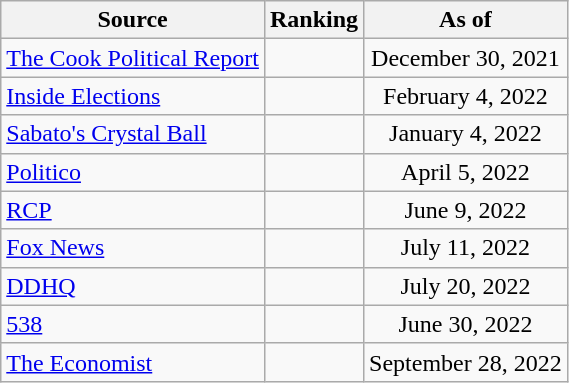<table class="wikitable" style="text-align:center">
<tr>
<th>Source</th>
<th>Ranking</th>
<th>As of</th>
</tr>
<tr>
<td align=left><a href='#'>The Cook Political Report</a></td>
<td></td>
<td>December 30, 2021</td>
</tr>
<tr>
<td align=left><a href='#'>Inside Elections</a></td>
<td></td>
<td>February 4, 2022</td>
</tr>
<tr>
<td align=left><a href='#'>Sabato's Crystal Ball</a></td>
<td></td>
<td>January 4, 2022</td>
</tr>
<tr>
<td align=left><a href='#'>Politico</a></td>
<td></td>
<td>April 5, 2022</td>
</tr>
<tr>
<td align="left"><a href='#'>RCP</a></td>
<td></td>
<td>June 9, 2022</td>
</tr>
<tr>
<td align=left><a href='#'>Fox News</a></td>
<td></td>
<td>July 11, 2022</td>
</tr>
<tr>
<td align="left"><a href='#'>DDHQ</a></td>
<td></td>
<td>July 20, 2022</td>
</tr>
<tr>
<td align="left"><a href='#'>538</a></td>
<td></td>
<td>June 30, 2022</td>
</tr>
<tr>
<td align="left"><a href='#'>The Economist</a></td>
<td></td>
<td>September 28, 2022</td>
</tr>
</table>
